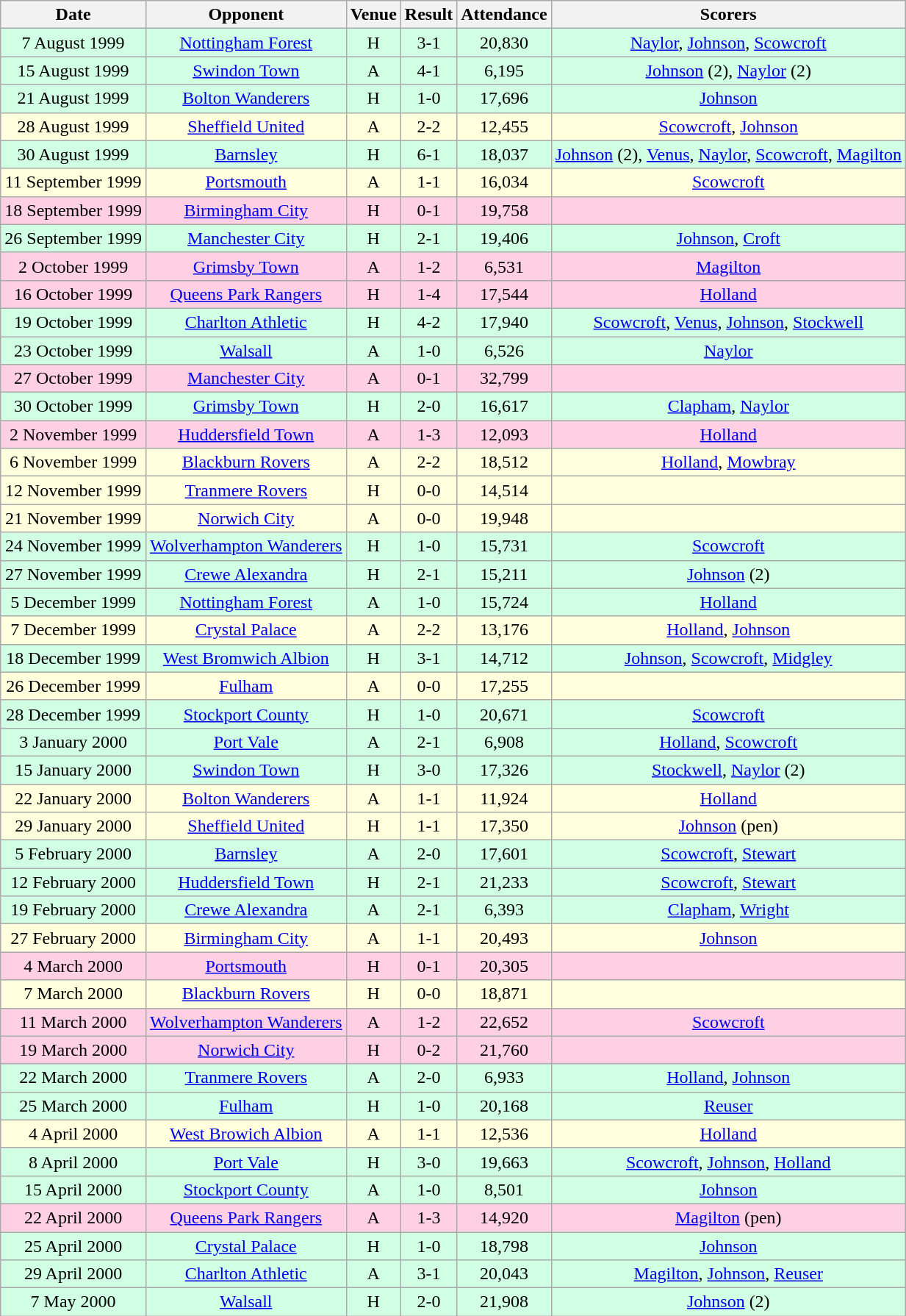<table class="wikitable sortable" style="font-size:100%; text-align:center">
<tr>
<th>Date</th>
<th>Opponent</th>
<th>Venue</th>
<th>Result</th>
<th>Attendance</th>
<th>Scorers</th>
</tr>
<tr style="background-color: #d0ffe3;">
<td>7 August 1999</td>
<td><a href='#'>Nottingham Forest</a></td>
<td>H</td>
<td>3-1</td>
<td>20,830</td>
<td><a href='#'>Naylor</a>, <a href='#'>Johnson</a>, <a href='#'>Scowcroft</a></td>
</tr>
<tr style="background-color: #d0ffe3;">
<td>15 August 1999</td>
<td><a href='#'>Swindon Town</a></td>
<td>A</td>
<td>4-1</td>
<td>6,195</td>
<td><a href='#'>Johnson</a> (2), <a href='#'>Naylor</a> (2)</td>
</tr>
<tr style="background-color: #d0ffe3;">
<td>21 August 1999</td>
<td><a href='#'>Bolton Wanderers</a></td>
<td>H</td>
<td>1-0</td>
<td>17,696</td>
<td><a href='#'>Johnson</a></td>
</tr>
<tr style="background-color: #ffffdd;">
<td>28 August 1999</td>
<td><a href='#'>Sheffield United</a></td>
<td>A</td>
<td>2-2</td>
<td>12,455</td>
<td><a href='#'>Scowcroft</a>, <a href='#'>Johnson</a></td>
</tr>
<tr style="background-color: #d0ffe3;">
<td>30 August 1999</td>
<td><a href='#'>Barnsley</a></td>
<td>H</td>
<td>6-1</td>
<td>18,037</td>
<td><a href='#'>Johnson</a> (2), <a href='#'>Venus</a>, <a href='#'>Naylor</a>, <a href='#'>Scowcroft</a>, <a href='#'>Magilton</a></td>
</tr>
<tr style="background-color: #ffffdd;">
<td>11 September 1999</td>
<td><a href='#'>Portsmouth</a></td>
<td>A</td>
<td>1-1</td>
<td>16,034</td>
<td><a href='#'>Scowcroft</a></td>
</tr>
<tr style="background-color: #ffd0e3;">
<td>18 September 1999</td>
<td><a href='#'>Birmingham City</a></td>
<td>H</td>
<td>0-1</td>
<td>19,758</td>
<td></td>
</tr>
<tr style="background-color: #d0ffe3;">
<td>26 September 1999</td>
<td><a href='#'>Manchester City</a></td>
<td>H</td>
<td>2-1</td>
<td>19,406</td>
<td><a href='#'>Johnson</a>, <a href='#'>Croft</a></td>
</tr>
<tr style="background-color: #ffd0e3;">
<td>2 October 1999</td>
<td><a href='#'>Grimsby Town</a></td>
<td>A</td>
<td>1-2</td>
<td>6,531</td>
<td><a href='#'>Magilton</a></td>
</tr>
<tr style="background-color: #ffd0e3;">
<td>16 October 1999</td>
<td><a href='#'>Queens Park Rangers</a></td>
<td>H</td>
<td>1-4</td>
<td>17,544</td>
<td><a href='#'>Holland</a></td>
</tr>
<tr style="background-color: #d0ffe3;">
<td>19 October 1999</td>
<td><a href='#'>Charlton Athletic</a></td>
<td>H</td>
<td>4-2</td>
<td>17,940</td>
<td><a href='#'>Scowcroft</a>, <a href='#'>Venus</a>, <a href='#'>Johnson</a>, <a href='#'>Stockwell</a></td>
</tr>
<tr style="background-color: #d0ffe3;">
<td>23 October 1999</td>
<td><a href='#'>Walsall</a></td>
<td>A</td>
<td>1-0</td>
<td>6,526</td>
<td><a href='#'>Naylor</a></td>
</tr>
<tr style="background-color: #ffd0e3;">
<td>27 October 1999</td>
<td><a href='#'>Manchester City</a></td>
<td>A</td>
<td>0-1</td>
<td>32,799</td>
<td></td>
</tr>
<tr style="background-color: #d0ffe3;">
<td>30 October 1999</td>
<td><a href='#'>Grimsby Town</a></td>
<td>H</td>
<td>2-0</td>
<td>16,617</td>
<td><a href='#'>Clapham</a>, <a href='#'>Naylor</a></td>
</tr>
<tr style="background-color: #ffd0e3;">
<td>2 November 1999</td>
<td><a href='#'>Huddersfield Town</a></td>
<td>A</td>
<td>1-3</td>
<td>12,093</td>
<td><a href='#'>Holland</a></td>
</tr>
<tr style="background-color: #ffffdd;">
<td>6 November 1999</td>
<td><a href='#'>Blackburn Rovers</a></td>
<td>A</td>
<td>2-2</td>
<td>18,512</td>
<td><a href='#'>Holland</a>, <a href='#'>Mowbray</a></td>
</tr>
<tr style="background-color: #ffffdd;">
<td>12 November 1999</td>
<td><a href='#'>Tranmere Rovers</a></td>
<td>H</td>
<td>0-0</td>
<td>14,514</td>
<td></td>
</tr>
<tr style="background-color: #ffffdd;">
<td>21 November 1999</td>
<td><a href='#'>Norwich City</a></td>
<td>A</td>
<td>0-0</td>
<td>19,948</td>
<td></td>
</tr>
<tr style="background-color: #d0ffe3;">
<td>24 November 1999</td>
<td><a href='#'>Wolverhampton Wanderers</a></td>
<td>H</td>
<td>1-0</td>
<td>15,731</td>
<td><a href='#'>Scowcroft</a></td>
</tr>
<tr style="background-color: #d0ffe3;">
<td>27 November 1999</td>
<td><a href='#'>Crewe Alexandra</a></td>
<td>H</td>
<td>2-1</td>
<td>15,211</td>
<td><a href='#'>Johnson</a> (2)</td>
</tr>
<tr style="background-color: #d0ffe3;">
<td>5 December 1999</td>
<td><a href='#'>Nottingham Forest</a></td>
<td>A</td>
<td>1-0</td>
<td>15,724</td>
<td><a href='#'>Holland</a></td>
</tr>
<tr style="background-color: #ffffdd;">
<td>7 December 1999</td>
<td><a href='#'>Crystal Palace</a></td>
<td>A</td>
<td>2-2</td>
<td>13,176</td>
<td><a href='#'>Holland</a>, <a href='#'>Johnson</a></td>
</tr>
<tr style="background-color: #d0ffe3;">
<td>18 December 1999</td>
<td><a href='#'>West Bromwich Albion</a></td>
<td>H</td>
<td>3-1</td>
<td>14,712</td>
<td><a href='#'>Johnson</a>, <a href='#'>Scowcroft</a>, <a href='#'>Midgley</a></td>
</tr>
<tr style="background-color: #ffffdd;">
<td>26 December 1999</td>
<td><a href='#'>Fulham</a></td>
<td>A</td>
<td>0-0</td>
<td>17,255</td>
<td></td>
</tr>
<tr style="background-color: #d0ffe3;">
<td>28 December 1999</td>
<td><a href='#'>Stockport County</a></td>
<td>H</td>
<td>1-0</td>
<td>20,671</td>
<td><a href='#'>Scowcroft</a></td>
</tr>
<tr style="background-color: #d0ffe3;">
<td>3 January 2000</td>
<td><a href='#'>Port Vale</a></td>
<td>A</td>
<td>2-1</td>
<td>6,908</td>
<td><a href='#'>Holland</a>, <a href='#'>Scowcroft</a></td>
</tr>
<tr style="background-color: #d0ffe3;">
<td>15 January 2000</td>
<td><a href='#'>Swindon Town</a></td>
<td>H</td>
<td>3-0</td>
<td>17,326</td>
<td><a href='#'>Stockwell</a>, <a href='#'>Naylor</a> (2)</td>
</tr>
<tr style="background-color: #ffffdd;">
<td>22 January 2000</td>
<td><a href='#'>Bolton Wanderers</a></td>
<td>A</td>
<td>1-1</td>
<td>11,924</td>
<td><a href='#'>Holland</a></td>
</tr>
<tr style="background-color: #ffffdd;">
<td>29 January 2000</td>
<td><a href='#'>Sheffield United</a></td>
<td>H</td>
<td>1-1</td>
<td>17,350</td>
<td><a href='#'>Johnson</a> (pen)</td>
</tr>
<tr style="background-color: #d0ffe3;">
<td>5 February 2000</td>
<td><a href='#'>Barnsley</a></td>
<td>A</td>
<td>2-0</td>
<td>17,601</td>
<td><a href='#'>Scowcroft</a>, <a href='#'>Stewart</a></td>
</tr>
<tr style="background-color: #d0ffe3;">
<td>12 February 2000</td>
<td><a href='#'>Huddersfield Town</a></td>
<td>H</td>
<td>2-1</td>
<td>21,233</td>
<td><a href='#'>Scowcroft</a>, <a href='#'>Stewart</a></td>
</tr>
<tr style="background-color: #d0ffe3;">
<td>19 February 2000</td>
<td><a href='#'>Crewe Alexandra</a></td>
<td>A</td>
<td>2-1</td>
<td>6,393</td>
<td><a href='#'>Clapham</a>, <a href='#'>Wright</a></td>
</tr>
<tr style="background-color: #ffffdd;">
<td>27 February 2000</td>
<td><a href='#'>Birmingham City</a></td>
<td>A</td>
<td>1-1</td>
<td>20,493</td>
<td><a href='#'>Johnson</a></td>
</tr>
<tr style="background-color: #ffd0e3;">
<td>4 March 2000</td>
<td><a href='#'>Portsmouth</a></td>
<td>H</td>
<td>0-1</td>
<td>20,305</td>
<td></td>
</tr>
<tr style="background-color: #ffffdd;">
<td>7 March 2000</td>
<td><a href='#'>Blackburn Rovers</a></td>
<td>H</td>
<td>0-0</td>
<td>18,871</td>
<td></td>
</tr>
<tr style="background-color: #ffd0e3;">
<td>11 March 2000</td>
<td><a href='#'>Wolverhampton Wanderers</a></td>
<td>A</td>
<td>1-2</td>
<td>22,652</td>
<td><a href='#'>Scowcroft</a></td>
</tr>
<tr style="background-color: #ffd0e3;">
<td>19 March 2000</td>
<td><a href='#'>Norwich City</a></td>
<td>H</td>
<td>0-2</td>
<td>21,760</td>
<td></td>
</tr>
<tr style="background-color: #d0ffe3;">
<td>22 March 2000</td>
<td><a href='#'>Tranmere Rovers</a></td>
<td>A</td>
<td>2-0</td>
<td>6,933</td>
<td><a href='#'>Holland</a>, <a href='#'>Johnson</a></td>
</tr>
<tr style="background-color: #d0ffe3;">
<td>25 March 2000</td>
<td><a href='#'>Fulham</a></td>
<td>H</td>
<td>1-0</td>
<td>20,168</td>
<td><a href='#'>Reuser</a></td>
</tr>
<tr style="background-color: #ffffdd;">
<td>4 April 2000</td>
<td><a href='#'>West Browich Albion</a></td>
<td>A</td>
<td>1-1</td>
<td>12,536</td>
<td><a href='#'>Holland</a></td>
</tr>
<tr style="background-color: #d0ffe3;">
<td>8 April 2000</td>
<td><a href='#'>Port Vale</a></td>
<td>H</td>
<td>3-0</td>
<td>19,663</td>
<td><a href='#'>Scowcroft</a>, <a href='#'>Johnson</a>, <a href='#'>Holland</a></td>
</tr>
<tr style="background-color: #d0ffe3;">
<td>15 April 2000</td>
<td><a href='#'>Stockport County</a></td>
<td>A</td>
<td>1-0</td>
<td>8,501</td>
<td><a href='#'>Johnson</a></td>
</tr>
<tr style="background-color: #ffd0e3;">
<td>22 April 2000</td>
<td><a href='#'>Queens Park Rangers</a></td>
<td>A</td>
<td>1-3</td>
<td>14,920</td>
<td><a href='#'>Magilton</a> (pen)</td>
</tr>
<tr style="background-color: #d0ffe3;">
<td>25 April 2000</td>
<td><a href='#'>Crystal Palace</a></td>
<td>H</td>
<td>1-0</td>
<td>18,798</td>
<td><a href='#'>Johnson</a></td>
</tr>
<tr style="background-color: #d0ffe3;">
<td>29 April 2000</td>
<td><a href='#'>Charlton Athletic</a></td>
<td>A</td>
<td>3-1</td>
<td>20,043</td>
<td><a href='#'>Magilton</a>, <a href='#'>Johnson</a>, <a href='#'>Reuser</a></td>
</tr>
<tr style="background-color: #d0ffe3;">
<td>7 May 2000</td>
<td><a href='#'>Walsall</a></td>
<td>H</td>
<td>2-0</td>
<td>21,908</td>
<td><a href='#'>Johnson</a> (2)</td>
</tr>
</table>
